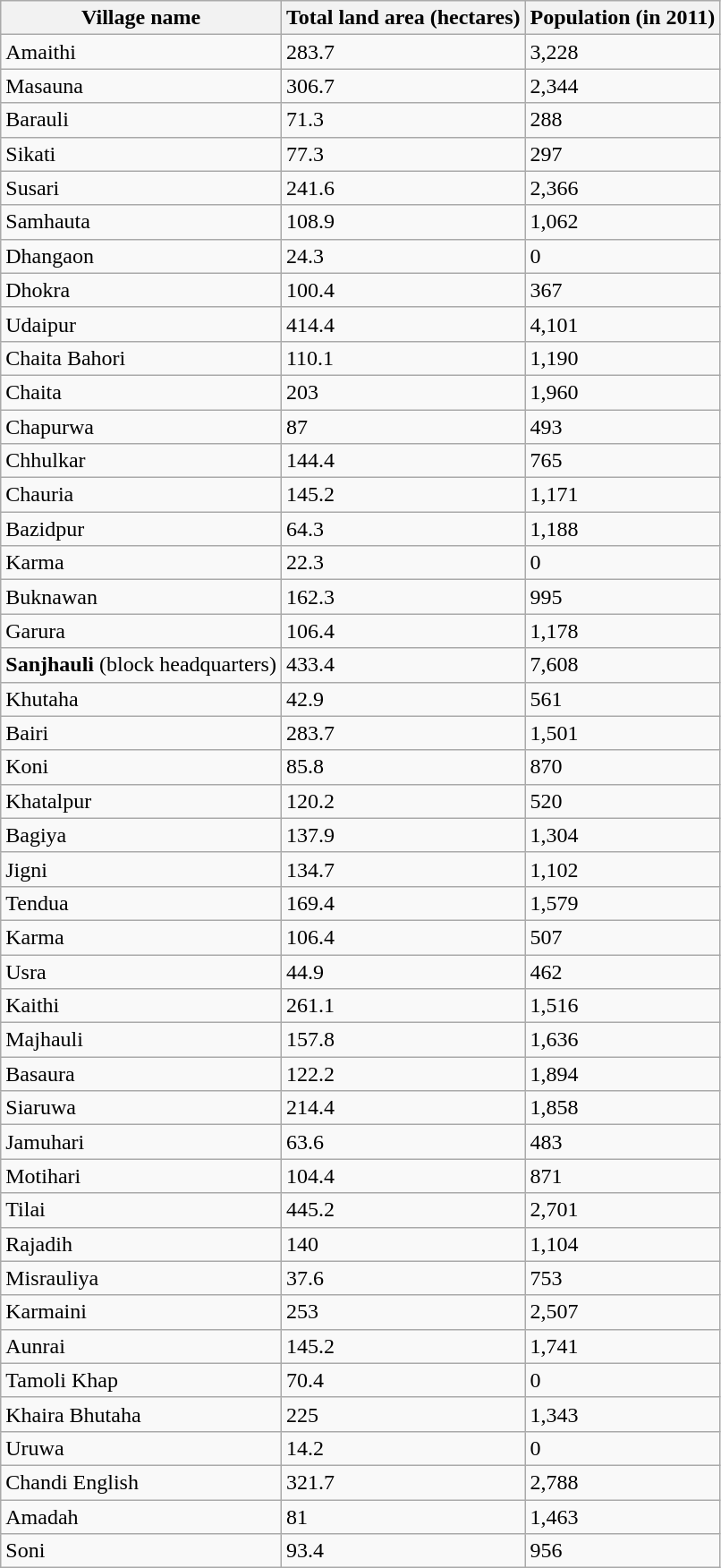<table class="wikitable sortable">
<tr>
<th>Village name</th>
<th>Total land area (hectares)</th>
<th>Population (in 2011)</th>
</tr>
<tr>
<td>Amaithi</td>
<td>283.7</td>
<td>3,228</td>
</tr>
<tr>
<td>Masauna</td>
<td>306.7</td>
<td>2,344</td>
</tr>
<tr>
<td>Barauli</td>
<td>71.3</td>
<td>288</td>
</tr>
<tr>
<td>Sikati</td>
<td>77.3</td>
<td>297</td>
</tr>
<tr>
<td>Susari</td>
<td>241.6</td>
<td>2,366</td>
</tr>
<tr>
<td>Samhauta</td>
<td>108.9</td>
<td>1,062</td>
</tr>
<tr>
<td>Dhangaon</td>
<td>24.3</td>
<td>0</td>
</tr>
<tr>
<td>Dhokra</td>
<td>100.4</td>
<td>367</td>
</tr>
<tr>
<td>Udaipur</td>
<td>414.4</td>
<td>4,101</td>
</tr>
<tr>
<td>Chaita Bahori</td>
<td>110.1</td>
<td>1,190</td>
</tr>
<tr>
<td>Chaita</td>
<td>203</td>
<td>1,960</td>
</tr>
<tr>
<td>Chapurwa</td>
<td>87</td>
<td>493</td>
</tr>
<tr>
<td>Chhulkar</td>
<td>144.4</td>
<td>765</td>
</tr>
<tr>
<td>Chauria</td>
<td>145.2</td>
<td>1,171</td>
</tr>
<tr>
<td>Bazidpur</td>
<td>64.3</td>
<td>1,188</td>
</tr>
<tr>
<td>Karma</td>
<td>22.3</td>
<td>0</td>
</tr>
<tr>
<td>Buknawan</td>
<td>162.3</td>
<td>995</td>
</tr>
<tr>
<td>Garura</td>
<td>106.4</td>
<td>1,178</td>
</tr>
<tr>
<td><strong>Sanjhauli</strong> (block headquarters)</td>
<td>433.4</td>
<td>7,608</td>
</tr>
<tr>
<td>Khutaha</td>
<td>42.9</td>
<td>561</td>
</tr>
<tr>
<td>Bairi</td>
<td>283.7</td>
<td>1,501</td>
</tr>
<tr>
<td>Koni</td>
<td>85.8</td>
<td>870</td>
</tr>
<tr>
<td>Khatalpur</td>
<td>120.2</td>
<td>520</td>
</tr>
<tr>
<td>Bagiya</td>
<td>137.9</td>
<td>1,304</td>
</tr>
<tr>
<td>Jigni</td>
<td>134.7</td>
<td>1,102</td>
</tr>
<tr>
<td>Tendua</td>
<td>169.4</td>
<td>1,579</td>
</tr>
<tr>
<td>Karma</td>
<td>106.4</td>
<td>507</td>
</tr>
<tr>
<td>Usra</td>
<td>44.9</td>
<td>462</td>
</tr>
<tr>
<td>Kaithi</td>
<td>261.1</td>
<td>1,516</td>
</tr>
<tr>
<td>Majhauli</td>
<td>157.8</td>
<td>1,636</td>
</tr>
<tr>
<td>Basaura</td>
<td>122.2</td>
<td>1,894</td>
</tr>
<tr>
<td>Siaruwa</td>
<td>214.4</td>
<td>1,858</td>
</tr>
<tr>
<td>Jamuhari</td>
<td>63.6</td>
<td>483</td>
</tr>
<tr>
<td>Motihari</td>
<td>104.4</td>
<td>871</td>
</tr>
<tr>
<td>Tilai</td>
<td>445.2</td>
<td>2,701</td>
</tr>
<tr>
<td>Rajadih</td>
<td>140</td>
<td>1,104</td>
</tr>
<tr>
<td>Misrauliya</td>
<td>37.6</td>
<td>753</td>
</tr>
<tr>
<td>Karmaini</td>
<td>253</td>
<td>2,507</td>
</tr>
<tr>
<td>Aunrai</td>
<td>145.2</td>
<td>1,741</td>
</tr>
<tr>
<td>Tamoli Khap</td>
<td>70.4</td>
<td>0</td>
</tr>
<tr>
<td>Khaira Bhutaha</td>
<td>225</td>
<td>1,343</td>
</tr>
<tr>
<td>Uruwa</td>
<td>14.2</td>
<td>0</td>
</tr>
<tr>
<td>Chandi English</td>
<td>321.7</td>
<td>2,788</td>
</tr>
<tr>
<td>Amadah</td>
<td>81</td>
<td>1,463</td>
</tr>
<tr>
<td>Soni</td>
<td>93.4</td>
<td>956</td>
</tr>
</table>
